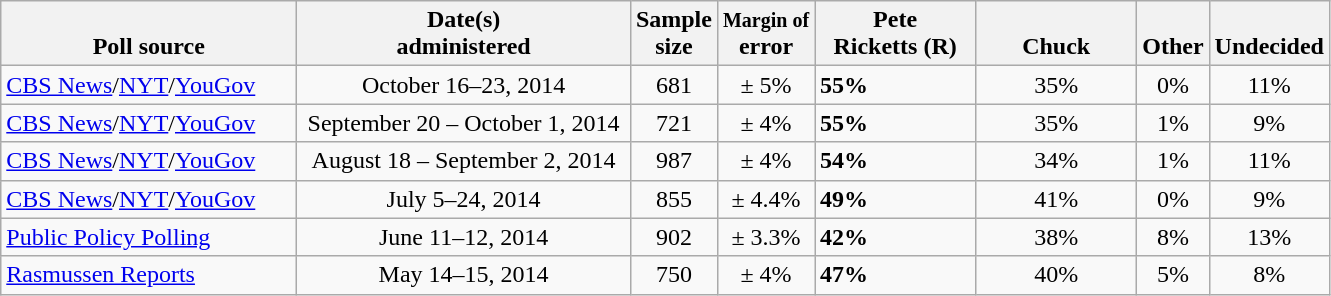<table class="wikitable">
<tr valign= bottom>
<th style="width:190px;">Poll source</th>
<th style="width:215px;">Date(s)<br>administered</th>
<th class=small>Sample<br>size</th>
<th><small>Margin of</small><br>error</th>
<th style="width:100px;">Pete<br>Ricketts (R)</th>
<th style="width:100px;">Chuck<br></th>
<th style="width:40px;">Other</th>
<th style="width:40px;">Undecided</th>
</tr>
<tr>
<td><a href='#'>CBS News</a>/<a href='#'>NYT</a>/<a href='#'>YouGov</a></td>
<td align=center>October 16–23, 2014</td>
<td align=center>681</td>
<td align=center>± 5%</td>
<td><strong>55%</strong></td>
<td align=center>35%</td>
<td align=center>0%</td>
<td align=center>11%</td>
</tr>
<tr>
<td><a href='#'>CBS News</a>/<a href='#'>NYT</a>/<a href='#'>YouGov</a></td>
<td align=center>September 20 – October 1, 2014</td>
<td align=center>721</td>
<td align=center>± 4%</td>
<td><strong>55%</strong></td>
<td align=center>35%</td>
<td align=center>1%</td>
<td align=center>9%</td>
</tr>
<tr>
<td><a href='#'>CBS News</a>/<a href='#'>NYT</a>/<a href='#'>YouGov</a></td>
<td align=center>August 18 – September 2, 2014</td>
<td align=center>987</td>
<td align=center>± 4%</td>
<td><strong>54%</strong></td>
<td align=center>34%</td>
<td align=center>1%</td>
<td align=center>11%</td>
</tr>
<tr>
<td><a href='#'>CBS News</a>/<a href='#'>NYT</a>/<a href='#'>YouGov</a></td>
<td align=center>July 5–24, 2014</td>
<td align=center>855</td>
<td align=center>± 4.4%</td>
<td><strong>49%</strong></td>
<td align=center>41%</td>
<td align=center>0%</td>
<td align=center>9%</td>
</tr>
<tr>
<td><a href='#'>Public Policy Polling</a></td>
<td align=center>June 11–12, 2014</td>
<td align=center>902</td>
<td align=center>± 3.3%</td>
<td><strong>42%</strong></td>
<td align=center>38%</td>
<td align=center>8%</td>
<td align=center>13%</td>
</tr>
<tr>
<td><a href='#'>Rasmussen Reports</a></td>
<td align=center>May 14–15, 2014</td>
<td align=center>750</td>
<td align=center>± 4%</td>
<td><strong>47%</strong></td>
<td align=center>40%</td>
<td align=center>5%</td>
<td align=center>8%</td>
</tr>
</table>
